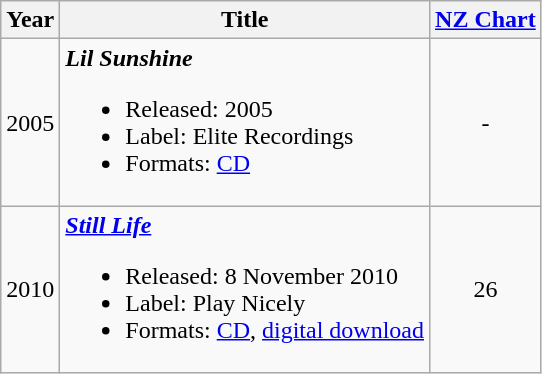<table class="wikitable" border="1">
<tr>
<th>Year</th>
<th>Title</th>
<th><a href='#'>NZ Chart</a></th>
</tr>
<tr>
<td>2005</td>
<td><strong><em>Lil Sunshine</em></strong><br><ul><li>Released: 2005</li><li>Label: Elite Recordings</li><li>Formats: <a href='#'>CD</a></li></ul></td>
<td align="center">-</td>
</tr>
<tr>
<td>2010</td>
<td><strong><em><a href='#'>Still Life</a></em></strong><br><ul><li>Released: 8 November 2010</li><li>Label: Play Nicely</li><li>Formats: <a href='#'>CD</a>, <a href='#'>digital download</a></li></ul></td>
<td align="center">26</td>
</tr>
</table>
